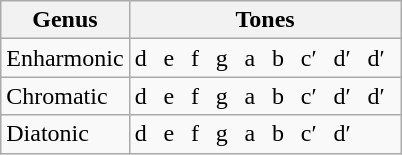<table class="wikitable">
<tr>
<th>Genus</th>
<th>Tones</th>
</tr>
<tr>
<td>Enharmonic</td>
<td>d   e   f   g   a   b   c′   d′   d′  </td>
</tr>
<tr>
<td>Chromatic</td>
<td>d   e   f   g   a   b   c′   d′   d′  </td>
</tr>
<tr>
<td>Diatonic</td>
<td>d   e   f   g   a   b   c′   d′  </td>
</tr>
</table>
